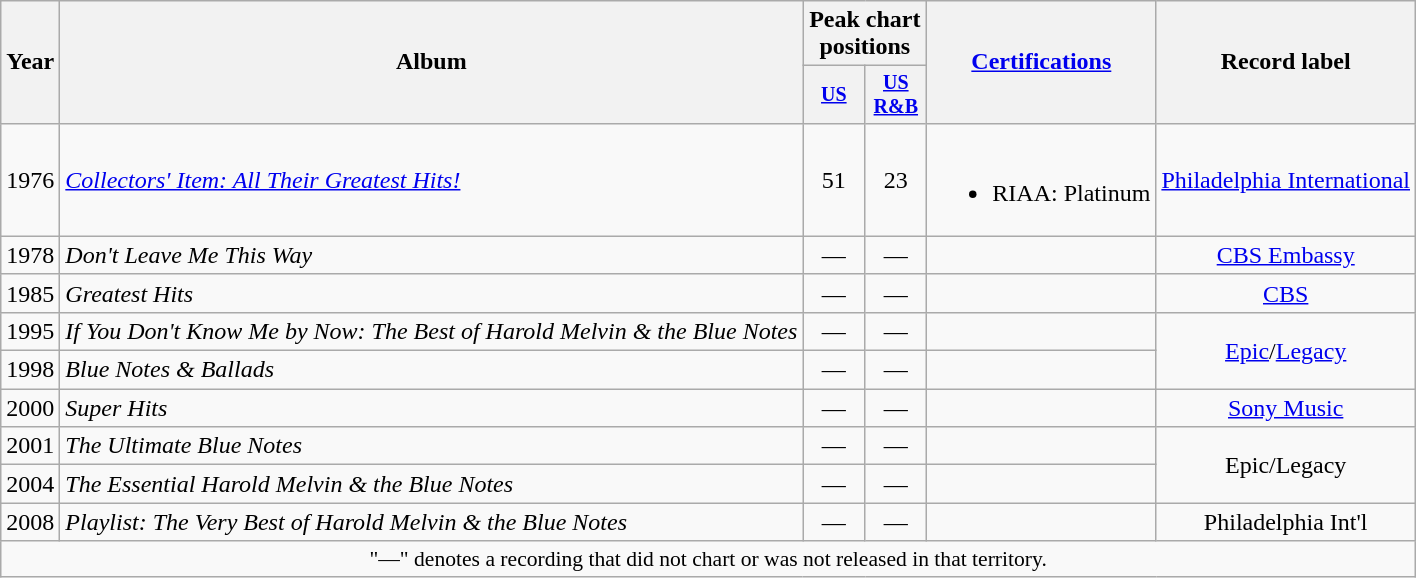<table class="wikitable" style="text-align:center;">
<tr>
<th rowspan="2">Year</th>
<th rowspan="2">Album</th>
<th colspan="2">Peak chart positions</th>
<th rowspan="2"><a href='#'>Certifications</a></th>
<th rowspan="2">Record label</th>
</tr>
<tr style="font-size:smaller;">
<th width="35"><a href='#'>US</a><br></th>
<th width="35"><a href='#'>US R&B</a><br></th>
</tr>
<tr>
<td>1976</td>
<td align="left"><em><a href='#'>Collectors' Item: All Their Greatest Hits!</a></em></td>
<td>51</td>
<td>23</td>
<td align="left"><br><ul><li>RIAA: Platinum</li></ul></td>
<td><a href='#'>Philadelphia International</a></td>
</tr>
<tr>
<td>1978</td>
<td align="left"><em>Don't Leave Me This Way</em></td>
<td>—</td>
<td>—</td>
<td align="left"></td>
<td><a href='#'>CBS Embassy</a></td>
</tr>
<tr>
<td>1985</td>
<td align="left"><em>Greatest Hits</em></td>
<td>—</td>
<td>—</td>
<td align="left"></td>
<td><a href='#'>CBS</a></td>
</tr>
<tr>
<td>1995</td>
<td align="left"><em>If You Don't Know Me by Now: The Best of Harold Melvin & the Blue Notes</em></td>
<td>—</td>
<td>—</td>
<td align="left"></td>
<td rowspan="2"><a href='#'>Epic</a>/<a href='#'>Legacy</a></td>
</tr>
<tr>
<td>1998</td>
<td align="left"><em>Blue Notes & Ballads</em></td>
<td>—</td>
<td>—</td>
<td align="left"></td>
</tr>
<tr>
<td>2000</td>
<td align="left"><em>Super Hits</em></td>
<td>—</td>
<td>—</td>
<td align="left"></td>
<td><a href='#'>Sony Music</a></td>
</tr>
<tr>
<td>2001</td>
<td align="left"><em>The Ultimate Blue Notes</em></td>
<td>—</td>
<td>—</td>
<td align="left"></td>
<td rowspan="2">Epic/Legacy</td>
</tr>
<tr>
<td>2004</td>
<td align="left"><em>The Essential Harold Melvin & the Blue Notes</em></td>
<td>—</td>
<td>—</td>
<td align="left"></td>
</tr>
<tr>
<td>2008</td>
<td align="left"><em>Playlist: The Very Best of Harold Melvin & the Blue Notes</em></td>
<td>—</td>
<td>—</td>
<td align="left"></td>
<td>Philadelphia Int'l</td>
</tr>
<tr>
<td colspan="15" style="font-size:90%">"—" denotes a recording that did not chart or was not released in that territory.</td>
</tr>
</table>
